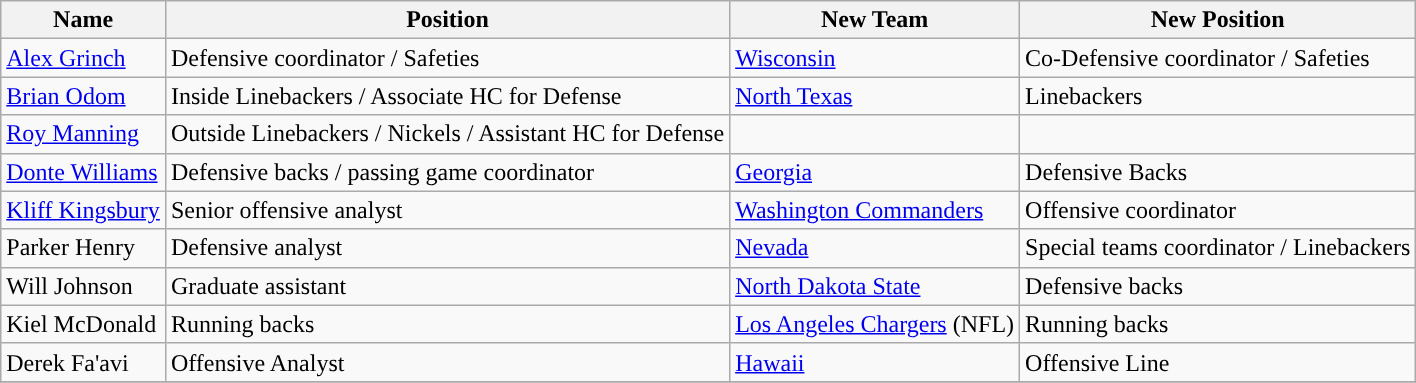<table class="wikitable">
<tr>
<th style="text-align:center; ">Name</th>
<th style="text-align:center; ">Position</th>
<th style="text-align:center; ">New Team</th>
<th style="text-align:center; ">New Position</th>
</tr>
<tr>
<td><a href='#'>Alex Grinch</a></td>
<td>Defensive coordinator / Safeties</td>
<td><a href='#'>Wisconsin</a></td>
<td>Co-Defensive coordinator / Safeties</td>
</tr>
<tr>
<td><a href='#'>Brian Odom</a></td>
<td>Inside Linebackers / Associate HC for Defense</td>
<td><a href='#'>North Texas</a></td>
<td>Linebackers</td>
</tr>
<tr>
<td><a href='#'>Roy Manning</a></td>
<td>Outside Linebackers / Nickels / Assistant HC for Defense</td>
<td></td>
<td></td>
</tr>
<tr>
<td><a href='#'>Donte Williams</a></td>
<td>Defensive backs / passing game coordinator</td>
<td><a href='#'>Georgia</a></td>
<td>Defensive Backs</td>
</tr>
<tr>
<td><a href='#'>Kliff Kingsbury</a></td>
<td>Senior offensive analyst</td>
<td><a href='#'>Washington Commanders</a></td>
<td>Offensive coordinator</td>
</tr>
<tr>
<td>Parker Henry</td>
<td>Defensive analyst</td>
<td><a href='#'>Nevada</a></td>
<td>Special teams coordinator / Linebackers</td>
</tr>
<tr>
<td>Will Johnson</td>
<td>Graduate assistant</td>
<td><a href='#'>North Dakota State</a></td>
<td>Defensive backs</td>
</tr>
<tr>
<td>Kiel McDonald</td>
<td>Running backs</td>
<td><a href='#'>Los Angeles Chargers</a> (NFL)</td>
<td>Running backs</td>
</tr>
<tr>
<td>Derek Fa'avi</td>
<td>Offensive Analyst</td>
<td><a href='#'>Hawaii</a></td>
<td>Offensive Line</td>
</tr>
<tr>
</tr>
</table>
